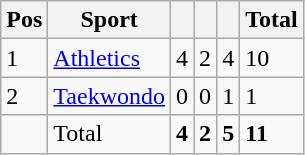<table class="wikitable">
<tr>
<th>Pos</th>
<th>Sport</th>
<th bgcolor="gold"></th>
<th bgcolor="silver"></th>
<th bgcolor="CC9966"></th>
<th>Total</th>
</tr>
<tr>
<td>1</td>
<td><a href='#'>Athletics</a></td>
<td>4</td>
<td>2</td>
<td>4</td>
<td>10</td>
</tr>
<tr>
<td>2</td>
<td><a href='#'>Taekwondo</a></td>
<td>0</td>
<td>0</td>
<td>1</td>
<td>1</td>
</tr>
<tr>
<td></td>
<td>Total</td>
<td><strong> 4 </strong></td>
<td><strong> 2 </strong></td>
<td><strong> 5 </strong></td>
<td><strong>11</strong></td>
</tr>
</table>
